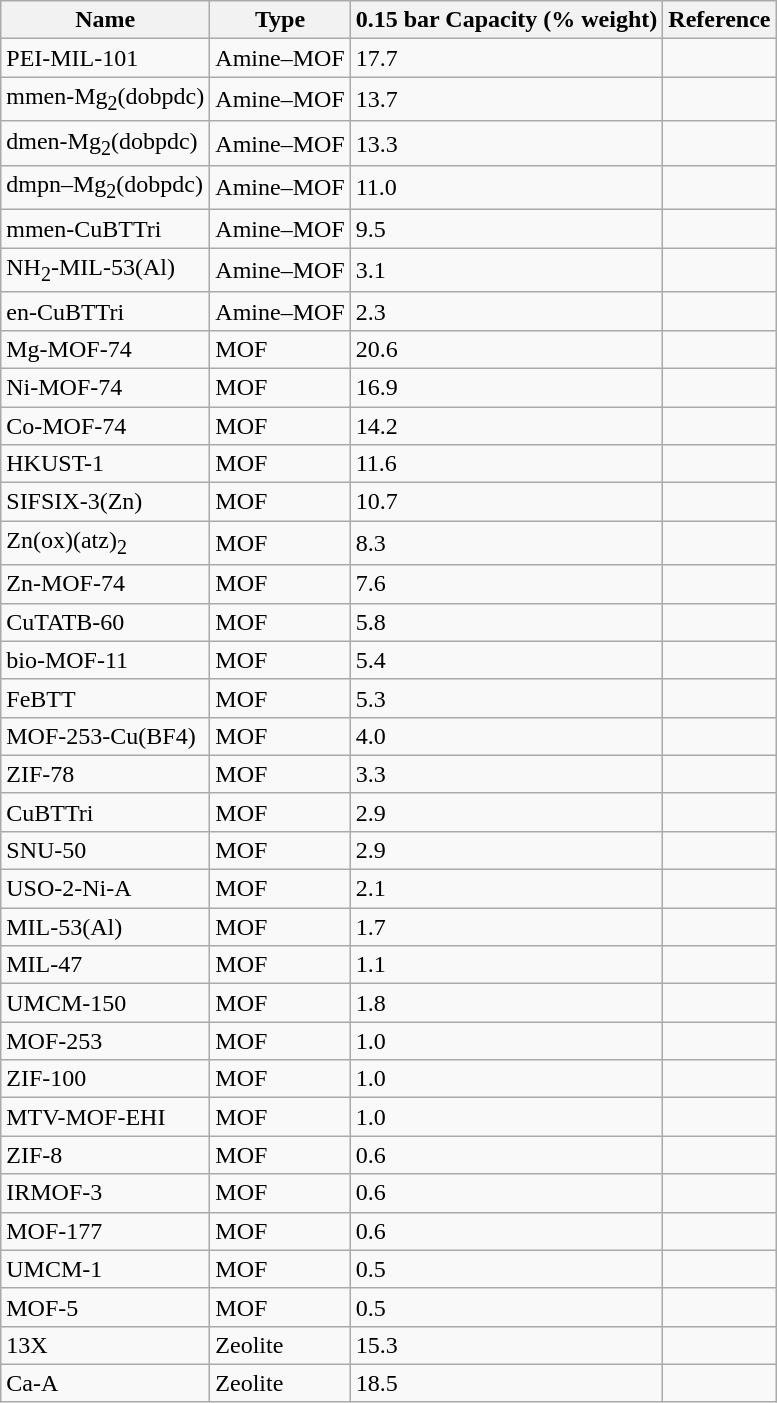<table class="wikitable">
<tr>
<th>Name</th>
<th>Type</th>
<th>0.15 bar Capacity (% weight)</th>
<th>Reference</th>
</tr>
<tr>
<td>PEI-MIL-101</td>
<td>Amine–MOF</td>
<td>17.7</td>
<td></td>
</tr>
<tr>
<td>mmen-Mg<sub>2</sub>(dobpdc)</td>
<td>Amine–MOF</td>
<td>13.7</td>
<td></td>
</tr>
<tr>
<td>dmen-Mg<sub>2</sub>(dobpdc)</td>
<td>Amine–MOF</td>
<td>13.3</td>
<td></td>
</tr>
<tr>
<td>dmpn–Mg<sub>2</sub>(dobpdc)</td>
<td>Amine–MOF</td>
<td>11.0</td>
<td></td>
</tr>
<tr>
<td>mmen-CuBTTri</td>
<td>Amine–MOF</td>
<td>9.5</td>
<td></td>
</tr>
<tr>
<td>NH<sub>2</sub>-MIL-53(Al)</td>
<td>Amine–MOF</td>
<td>3.1</td>
<td></td>
</tr>
<tr>
<td>en-CuBTTri</td>
<td>Amine–MOF</td>
<td>2.3</td>
<td></td>
</tr>
<tr>
<td>Mg-MOF-74</td>
<td>MOF</td>
<td>20.6</td>
<td></td>
</tr>
<tr>
<td>Ni-MOF-74</td>
<td>MOF</td>
<td>16.9</td>
<td></td>
</tr>
<tr>
<td>Co-MOF-74</td>
<td>MOF</td>
<td>14.2</td>
<td></td>
</tr>
<tr>
<td>HKUST-1</td>
<td>MOF</td>
<td>11.6</td>
<td></td>
</tr>
<tr>
<td>SIFSIX-3(Zn)</td>
<td>MOF</td>
<td>10.7</td>
<td></td>
</tr>
<tr>
<td>Zn(ox)(atz)<sub>2</sub></td>
<td>MOF</td>
<td>8.3</td>
<td></td>
</tr>
<tr>
<td>Zn-MOF-74</td>
<td>MOF</td>
<td>7.6</td>
<td></td>
</tr>
<tr>
<td>CuTATB-60</td>
<td>MOF</td>
<td>5.8</td>
<td></td>
</tr>
<tr>
<td>bio-MOF-11</td>
<td>MOF</td>
<td>5.4</td>
<td></td>
</tr>
<tr>
<td>FeBTT</td>
<td>MOF</td>
<td>5.3</td>
<td></td>
</tr>
<tr>
<td>MOF-253-Cu(BF4)</td>
<td>MOF</td>
<td>4.0</td>
<td></td>
</tr>
<tr>
<td>ZIF-78</td>
<td>MOF</td>
<td>3.3</td>
<td></td>
</tr>
<tr>
<td>CuBTTri</td>
<td>MOF</td>
<td>2.9</td>
<td></td>
</tr>
<tr>
<td>SNU-50</td>
<td>MOF</td>
<td>2.9</td>
<td></td>
</tr>
<tr>
<td>USO-2-Ni-A</td>
<td>MOF</td>
<td>2.1</td>
<td></td>
</tr>
<tr>
<td>MIL-53(Al)</td>
<td>MOF</td>
<td>1.7</td>
<td></td>
</tr>
<tr>
<td>MIL-47</td>
<td>MOF</td>
<td>1.1</td>
<td></td>
</tr>
<tr>
<td>UMCM-150</td>
<td>MOF</td>
<td>1.8</td>
<td></td>
</tr>
<tr>
<td>MOF-253</td>
<td>MOF</td>
<td>1.0</td>
<td></td>
</tr>
<tr>
<td>ZIF-100</td>
<td>MOF</td>
<td>1.0</td>
<td></td>
</tr>
<tr>
<td>MTV-MOF-EHI</td>
<td>MOF</td>
<td>1.0</td>
<td></td>
</tr>
<tr>
<td>ZIF-8</td>
<td>MOF</td>
<td>0.6</td>
<td></td>
</tr>
<tr>
<td>IRMOF-3</td>
<td>MOF</td>
<td>0.6</td>
<td></td>
</tr>
<tr>
<td>MOF-177</td>
<td>MOF</td>
<td>0.6</td>
<td></td>
</tr>
<tr>
<td>UMCM-1</td>
<td>MOF</td>
<td>0.5</td>
<td></td>
</tr>
<tr>
<td>MOF-5</td>
<td>MOF</td>
<td>0.5</td>
<td></td>
</tr>
<tr>
<td>13X</td>
<td>Zeolite</td>
<td>15.3</td>
<td></td>
</tr>
<tr>
<td>Ca-A</td>
<td>Zeolite</td>
<td>18.5</td>
<td></td>
</tr>
</table>
